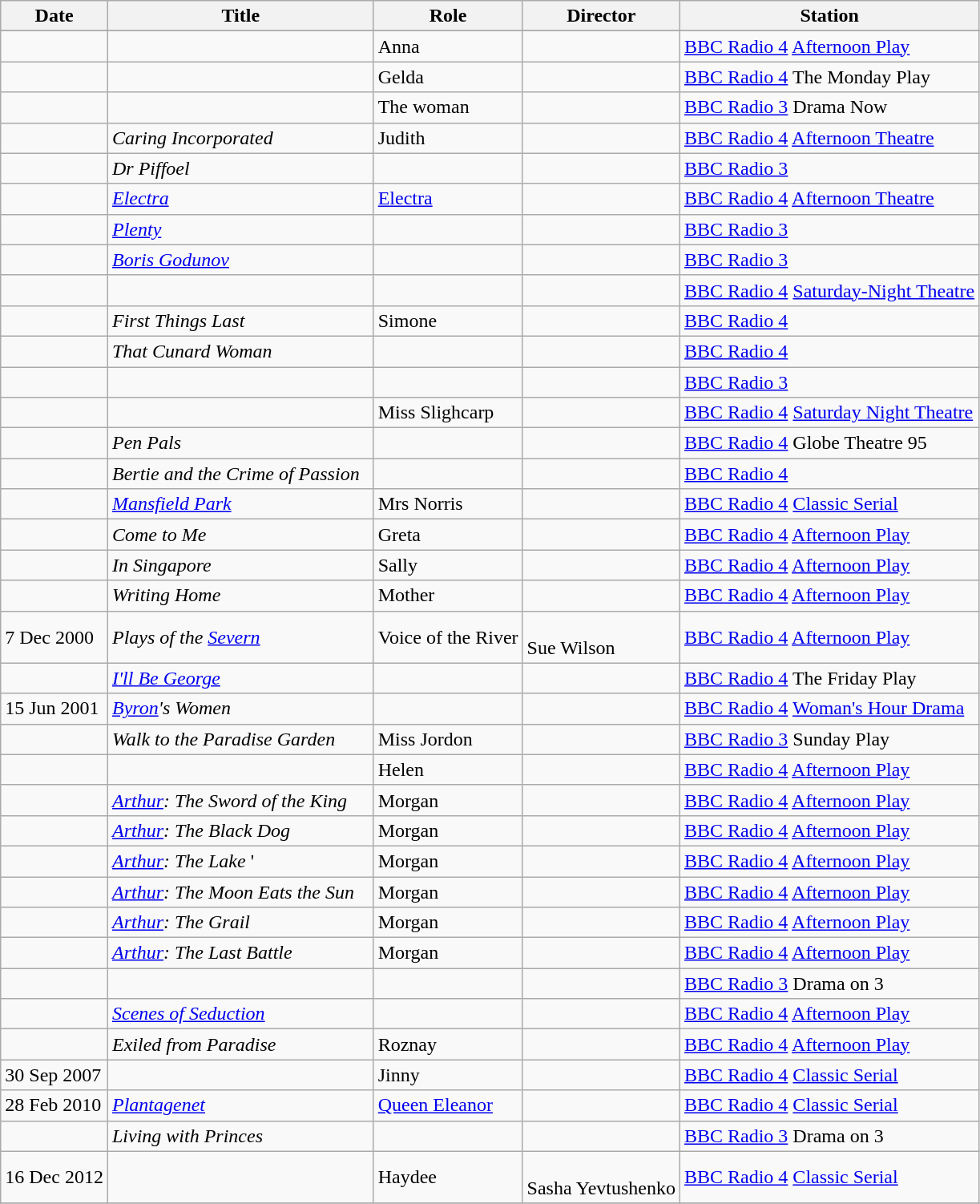<table class="wikitable sortable">
<tr>
<th>Date</th>
<th>Title</th>
<th>Role</th>
<th>Director</th>
<th>Station</th>
</tr>
<tr>
</tr>
<tr>
<td></td>
<td><em></em> </td>
<td>Anna</td>
<td></td>
<td><a href='#'>BBC Radio 4</a> <a href='#'>Afternoon Play</a></td>
</tr>
<tr>
<td></td>
<td><em></em> </td>
<td>Gelda</td>
<td></td>
<td><a href='#'>BBC Radio 4</a> The Monday Play</td>
</tr>
<tr>
<td></td>
<td><em></em> </td>
<td>The woman</td>
<td></td>
<td><a href='#'>BBC Radio 3</a> Drama Now</td>
</tr>
<tr>
<td></td>
<td><em>Caring Incorporated</em> </td>
<td>Judith</td>
<td></td>
<td><a href='#'>BBC Radio 4</a> <a href='#'>Afternoon Theatre</a></td>
</tr>
<tr>
<td></td>
<td><em>Dr Piffoel</em> </td>
<td></td>
<td></td>
<td><a href='#'>BBC Radio 3</a></td>
</tr>
<tr>
<td></td>
<td><em><a href='#'>Electra</a></em> </td>
<td><a href='#'>Electra</a></td>
<td></td>
<td><a href='#'>BBC Radio 4</a> <a href='#'>Afternoon Theatre</a></td>
</tr>
<tr>
<td></td>
<td><em><a href='#'>Plenty</a></em>  </td>
<td></td>
<td></td>
<td><a href='#'>BBC Radio 3</a></td>
</tr>
<tr>
<td></td>
<td><em><a href='#'>Boris Godunov</a></em> </td>
<td></td>
<td></td>
<td><a href='#'>BBC Radio 3</a></td>
</tr>
<tr>
<td></td>
<td><em></em>  </td>
<td></td>
<td></td>
<td><a href='#'>BBC Radio 4</a> <a href='#'>Saturday-Night Theatre</a></td>
</tr>
<tr>
<td></td>
<td><em>First Things Last</em> </td>
<td>Simone</td>
<td></td>
<td><a href='#'>BBC Radio 4</a></td>
</tr>
<tr>
<td></td>
<td><em>That Cunard Woman</em> </td>
<td></td>
<td></td>
<td><a href='#'>BBC Radio 4</a></td>
</tr>
<tr>
<td></td>
<td><em></em> </td>
<td></td>
<td></td>
<td><a href='#'>BBC Radio 3</a></td>
</tr>
<tr>
<td></td>
<td><em></em>  </td>
<td>Miss Slighcarp</td>
<td></td>
<td><a href='#'>BBC Radio 4</a> <a href='#'>Saturday Night Theatre</a></td>
</tr>
<tr>
<td></td>
<td><em>Pen Pals</em>  </td>
<td></td>
<td></td>
<td><a href='#'>BBC Radio 4</a> Globe Theatre 95</td>
</tr>
<tr>
<td></td>
<td><em>Bertie and the Crime of Passion</em>  </td>
<td></td>
<td></td>
<td><a href='#'>BBC Radio 4</a></td>
</tr>
<tr>
<td></td>
<td><em><a href='#'>Mansfield Park</a></em>  </td>
<td>Mrs Norris</td>
<td></td>
<td><a href='#'>BBC Radio 4</a> <a href='#'>Classic Serial</a></td>
</tr>
<tr>
<td></td>
<td><em>Come to Me</em>  </td>
<td>Greta</td>
<td></td>
<td><a href='#'>BBC Radio 4</a> <a href='#'>Afternoon Play</a></td>
</tr>
<tr>
<td></td>
<td><em>In Singapore</em> </td>
<td>Sally</td>
<td></td>
<td><a href='#'>BBC Radio 4</a> <a href='#'>Afternoon Play</a></td>
</tr>
<tr>
<td></td>
<td><em>Writing Home</em> </td>
<td>Mother</td>
<td></td>
<td><a href='#'>BBC Radio 4</a> <a href='#'>Afternoon Play</a></td>
</tr>
<tr>
<td>7 Dec 2000</td>
<td><em>Plays of the <a href='#'>Severn</a></em> </td>
<td>Voice of the River</td>
<td><br>Sue Wilson</td>
<td><a href='#'>BBC Radio 4</a> <a href='#'>Afternoon Play</a></td>
</tr>
<tr>
<td></td>
<td><em><a href='#'>I'll Be George</a></em> </td>
<td></td>
<td></td>
<td><a href='#'>BBC Radio 4</a> The Friday Play</td>
</tr>
<tr>
<td>15 Jun 2001</td>
<td><em><a href='#'>Byron</a>'s Women</em> </td>
<td></td>
<td></td>
<td><a href='#'>BBC Radio 4</a> <a href='#'>Woman's Hour Drama</a></td>
</tr>
<tr>
<td></td>
<td><em>Walk to the Paradise Garden</em> </td>
<td>Miss Jordon</td>
<td></td>
<td><a href='#'>BBC Radio 3</a> Sunday Play</td>
</tr>
<tr>
<td></td>
<td><em></em> </td>
<td>Helen</td>
<td></td>
<td><a href='#'>BBC Radio 4</a> <a href='#'>Afternoon Play</a></td>
</tr>
<tr>
<td></td>
<td><em><a href='#'>Arthur</a>: The Sword of the King</em>  </td>
<td>Morgan</td>
<td></td>
<td><a href='#'>BBC Radio 4</a> <a href='#'>Afternoon Play</a></td>
</tr>
<tr>
<td></td>
<td><em><a href='#'>Arthur</a>: The Black Dog</em>  </td>
<td>Morgan</td>
<td></td>
<td><a href='#'>BBC Radio 4</a> <a href='#'>Afternoon Play</a></td>
</tr>
<tr>
<td></td>
<td><em><a href='#'>Arthur</a>: The Lake</em> ' </td>
<td>Morgan</td>
<td></td>
<td><a href='#'>BBC Radio 4</a> <a href='#'>Afternoon Play</a></td>
</tr>
<tr>
<td></td>
<td><em><a href='#'>Arthur</a>: The Moon Eats the Sun</em>  </td>
<td>Morgan</td>
<td></td>
<td><a href='#'>BBC Radio 4</a> <a href='#'>Afternoon Play</a></td>
</tr>
<tr>
<td></td>
<td><em><a href='#'>Arthur</a>: The Grail</em>  </td>
<td>Morgan</td>
<td></td>
<td><a href='#'>BBC Radio 4</a> <a href='#'>Afternoon Play</a></td>
</tr>
<tr>
<td></td>
<td><em><a href='#'>Arthur</a>: The Last Battle</em>  </td>
<td>Morgan</td>
<td></td>
<td><a href='#'>BBC Radio 4</a> <a href='#'>Afternoon Play</a></td>
</tr>
<tr>
<td></td>
<td><em></em> </td>
<td></td>
<td></td>
<td><a href='#'>BBC Radio 3</a> Drama on 3</td>
</tr>
<tr>
<td></td>
<td><em><a href='#'>Scenes of Seduction</a></em> </td>
<td></td>
<td></td>
<td><a href='#'>BBC Radio 4</a> <a href='#'>Afternoon Play</a></td>
</tr>
<tr>
<td></td>
<td><em>Exiled from Paradise</em> </td>
<td>Roznay</td>
<td></td>
<td><a href='#'>BBC Radio 4</a> <a href='#'>Afternoon Play</a></td>
</tr>
<tr>
<td>30 Sep 2007</td>
<td><em></em>  </td>
<td>Jinny</td>
<td></td>
<td><a href='#'>BBC Radio 4</a> <a href='#'>Classic Serial</a></td>
</tr>
<tr>
<td>28 Feb 2010</td>
<td><em><a href='#'>Plantagenet</a></em> </td>
<td><a href='#'>Queen Eleanor</a></td>
<td></td>
<td><a href='#'>BBC Radio 4</a> <a href='#'>Classic Serial</a></td>
</tr>
<tr>
<td></td>
<td><em>Living with Princes</em> </td>
<td></td>
<td></td>
<td><a href='#'>BBC Radio 3</a> Drama on 3</td>
</tr>
<tr https://genome.ch.bbc.co.uk/>
<td>16 Dec 2012</td>
<td><em></em> </td>
<td>Haydee</td>
<td><br>Sasha Yevtushenko</td>
<td><a href='#'>BBC Radio 4</a> <a href='#'>Classic Serial</a></td>
</tr>
<tr>
</tr>
<tr>
</tr>
</table>
